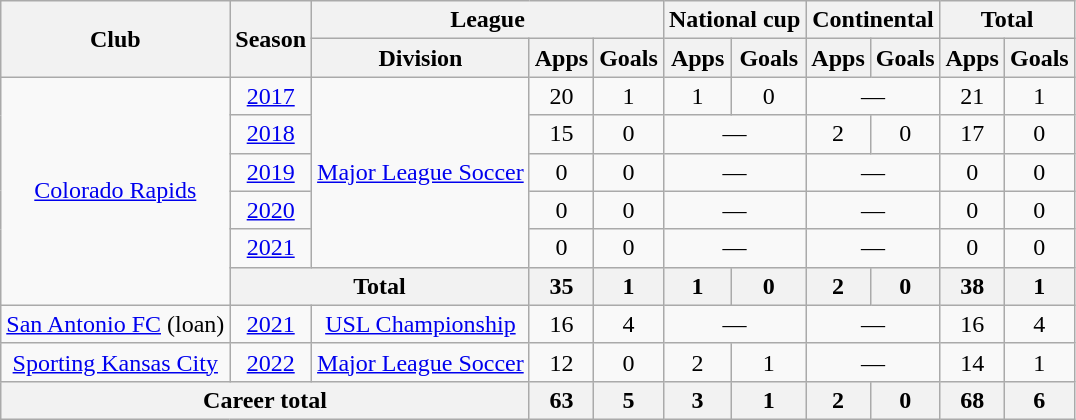<table class="wikitable" style="text-align:center">
<tr>
<th rowspan="2">Club</th>
<th rowspan="2">Season</th>
<th colspan="3">League</th>
<th colspan="2">National cup</th>
<th colspan="2">Continental</th>
<th colspan="2">Total</th>
</tr>
<tr>
<th>Division</th>
<th>Apps</th>
<th>Goals</th>
<th>Apps</th>
<th>Goals</th>
<th>Apps</th>
<th>Goals</th>
<th>Apps</th>
<th>Goals</th>
</tr>
<tr>
<td rowspan="6"><a href='#'>Colorado Rapids</a></td>
<td><a href='#'>2017</a></td>
<td rowspan="5"><a href='#'>Major League Soccer</a></td>
<td>20</td>
<td>1</td>
<td>1</td>
<td>0</td>
<td colspan="2">—</td>
<td>21</td>
<td>1</td>
</tr>
<tr>
<td><a href='#'>2018</a></td>
<td>15</td>
<td>0</td>
<td colspan="2">—</td>
<td>2</td>
<td>0</td>
<td>17</td>
<td>0</td>
</tr>
<tr>
<td><a href='#'>2019</a></td>
<td>0</td>
<td>0</td>
<td colspan="2">—</td>
<td colspan="2">—</td>
<td>0</td>
<td>0</td>
</tr>
<tr>
<td><a href='#'>2020</a></td>
<td>0</td>
<td>0</td>
<td colspan="2">—</td>
<td colspan="2">—</td>
<td>0</td>
<td>0</td>
</tr>
<tr>
<td><a href='#'>2021</a></td>
<td>0</td>
<td>0</td>
<td colspan="2">—</td>
<td colspan="2">—</td>
<td>0</td>
<td>0</td>
</tr>
<tr>
<th colspan="2">Total</th>
<th>35</th>
<th>1</th>
<th>1</th>
<th>0</th>
<th>2</th>
<th>0</th>
<th>38</th>
<th>1</th>
</tr>
<tr>
<td><a href='#'>San Antonio FC</a> (loan)</td>
<td><a href='#'>2021</a></td>
<td><a href='#'>USL Championship</a></td>
<td>16</td>
<td>4</td>
<td colspan="2">—</td>
<td colspan="2">—</td>
<td>16</td>
<td>4</td>
</tr>
<tr>
<td><a href='#'>Sporting Kansas City</a></td>
<td><a href='#'>2022</a></td>
<td><a href='#'>Major League Soccer</a></td>
<td>12</td>
<td>0</td>
<td>2</td>
<td>1</td>
<td colspan="2">—</td>
<td>14</td>
<td>1</td>
</tr>
<tr>
<th colspan="3">Career total</th>
<th>63</th>
<th>5</th>
<th>3</th>
<th>1</th>
<th>2</th>
<th>0</th>
<th>68</th>
<th>6</th>
</tr>
</table>
